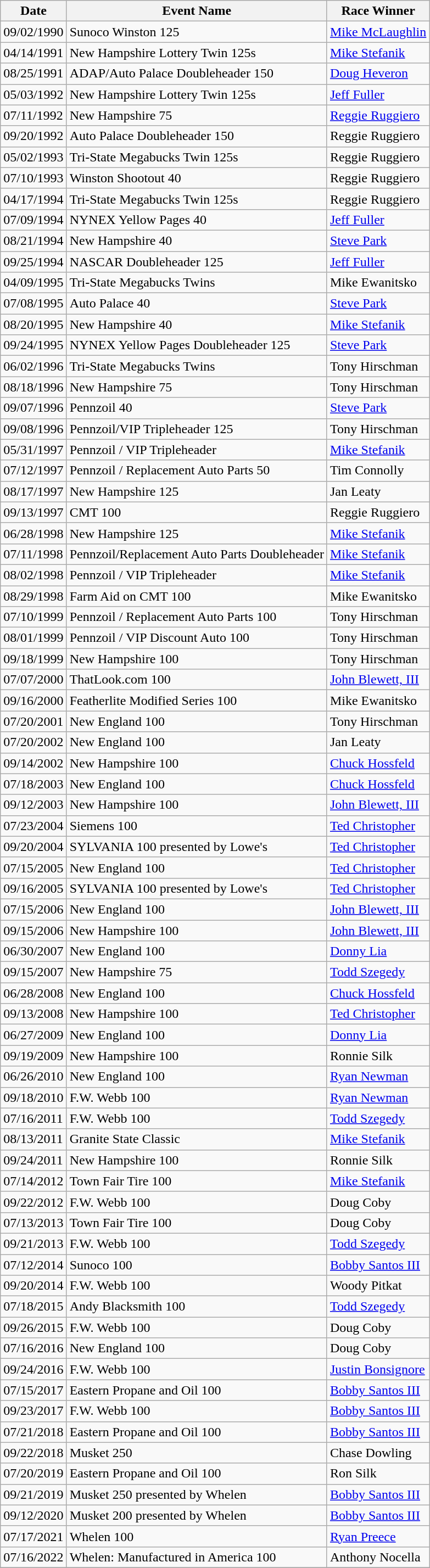<table class="wikitable">
<tr>
<th>Date</th>
<th>Event Name</th>
<th>Race Winner</th>
</tr>
<tr>
<td>09/02/1990</td>
<td>Sunoco Winston 125</td>
<td><a href='#'>Mike McLaughlin</a></td>
</tr>
<tr>
<td>04/14/1991</td>
<td>New Hampshire Lottery Twin 125s</td>
<td><a href='#'>Mike Stefanik</a></td>
</tr>
<tr>
<td>08/25/1991</td>
<td>ADAP/Auto Palace Doubleheader 150</td>
<td><a href='#'>Doug Heveron</a></td>
</tr>
<tr>
<td>05/03/1992</td>
<td>New Hampshire Lottery Twin 125s</td>
<td><a href='#'>Jeff Fuller</a></td>
</tr>
<tr>
<td>07/11/1992</td>
<td>New Hampshire 75</td>
<td><a href='#'>Reggie Ruggiero</a></td>
</tr>
<tr>
<td>09/20/1992</td>
<td>Auto Palace Doubleheader 150</td>
<td>Reggie Ruggiero</td>
</tr>
<tr>
<td>05/02/1993</td>
<td>Tri-State Megabucks Twin 125s</td>
<td>Reggie Ruggiero</td>
</tr>
<tr>
<td>07/10/1993</td>
<td>Winston Shootout 40</td>
<td>Reggie Ruggiero</td>
</tr>
<tr>
<td>04/17/1994</td>
<td>Tri-State Megabucks Twin 125s</td>
<td>Reggie Ruggiero</td>
</tr>
<tr>
<td>07/09/1994</td>
<td>NYNEX Yellow Pages 40</td>
<td><a href='#'>Jeff Fuller</a></td>
</tr>
<tr>
<td>08/21/1994</td>
<td>New Hampshire 40</td>
<td><a href='#'>Steve Park</a></td>
</tr>
<tr>
<td>09/25/1994</td>
<td>NASCAR Doubleheader 125</td>
<td><a href='#'>Jeff Fuller</a></td>
</tr>
<tr>
<td>04/09/1995</td>
<td>Tri-State Megabucks Twins</td>
<td>Mike Ewanitsko</td>
</tr>
<tr>
<td>07/08/1995</td>
<td>Auto Palace 40</td>
<td><a href='#'>Steve Park</a></td>
</tr>
<tr>
<td>08/20/1995</td>
<td>New Hampshire 40</td>
<td><a href='#'>Mike Stefanik</a></td>
</tr>
<tr>
<td>09/24/1995</td>
<td>NYNEX Yellow Pages Doubleheader 125</td>
<td><a href='#'>Steve Park</a></td>
</tr>
<tr>
<td>06/02/1996</td>
<td>Tri-State Megabucks Twins</td>
<td>Tony Hirschman</td>
</tr>
<tr>
<td>08/18/1996</td>
<td>New Hampshire 75</td>
<td>Tony Hirschman</td>
</tr>
<tr>
<td>09/07/1996</td>
<td>Pennzoil 40</td>
<td><a href='#'>Steve Park</a></td>
</tr>
<tr>
<td>09/08/1996</td>
<td>Pennzoil/VIP Tripleheader 125</td>
<td>Tony Hirschman</td>
</tr>
<tr>
<td>05/31/1997</td>
<td>Pennzoil / VIP Tripleheader</td>
<td><a href='#'>Mike Stefanik</a></td>
</tr>
<tr>
<td>07/12/1997</td>
<td>Pennzoil / Replacement Auto Parts 50</td>
<td>Tim Connolly</td>
</tr>
<tr>
<td>08/17/1997</td>
<td>New Hampshire 125</td>
<td>Jan Leaty</td>
</tr>
<tr>
<td>09/13/1997</td>
<td>CMT 100</td>
<td>Reggie Ruggiero</td>
</tr>
<tr>
<td>06/28/1998</td>
<td>New Hampshire 125</td>
<td><a href='#'>Mike Stefanik</a></td>
</tr>
<tr>
<td>07/11/1998</td>
<td>Pennzoil/Replacement Auto Parts Doubleheader</td>
<td><a href='#'>Mike Stefanik</a></td>
</tr>
<tr>
<td>08/02/1998</td>
<td>Pennzoil / VIP Tripleheader</td>
<td><a href='#'>Mike Stefanik</a></td>
</tr>
<tr>
<td>08/29/1998</td>
<td>Farm Aid on CMT 100</td>
<td>Mike Ewanitsko</td>
</tr>
<tr>
<td>07/10/1999</td>
<td>Pennzoil / Replacement Auto Parts 100</td>
<td>Tony Hirschman</td>
</tr>
<tr>
<td>08/01/1999</td>
<td>Pennzoil / VIP Discount Auto 100</td>
<td>Tony Hirschman</td>
</tr>
<tr>
<td>09/18/1999</td>
<td>New Hampshire 100</td>
<td>Tony Hirschman</td>
</tr>
<tr>
<td>07/07/2000</td>
<td>ThatLook.com 100</td>
<td><a href='#'>John Blewett, III</a></td>
</tr>
<tr>
<td>09/16/2000</td>
<td>Featherlite Modified Series 100</td>
<td>Mike Ewanitsko</td>
</tr>
<tr>
<td>07/20/2001</td>
<td>New England 100</td>
<td>Tony Hirschman</td>
</tr>
<tr>
<td>07/20/2002</td>
<td>New England 100</td>
<td>Jan Leaty</td>
</tr>
<tr>
<td>09/14/2002</td>
<td>New Hampshire 100</td>
<td><a href='#'>Chuck Hossfeld</a></td>
</tr>
<tr>
<td>07/18/2003</td>
<td>New England 100</td>
<td><a href='#'>Chuck Hossfeld</a></td>
</tr>
<tr>
<td>09/12/2003</td>
<td>New Hampshire 100</td>
<td><a href='#'>John Blewett, III</a></td>
</tr>
<tr>
<td>07/23/2004</td>
<td>Siemens 100</td>
<td><a href='#'>Ted Christopher</a></td>
</tr>
<tr>
<td>09/20/2004</td>
<td>SYLVANIA 100 presented by Lowe's</td>
<td><a href='#'>Ted Christopher</a></td>
</tr>
<tr>
<td>07/15/2005</td>
<td>New England 100</td>
<td><a href='#'>Ted Christopher</a></td>
</tr>
<tr>
<td>09/16/2005</td>
<td>SYLVANIA 100 presented by Lowe's</td>
<td><a href='#'>Ted Christopher</a></td>
</tr>
<tr>
<td>07/15/2006</td>
<td>New England 100</td>
<td><a href='#'>John Blewett, III</a></td>
</tr>
<tr>
<td>09/15/2006</td>
<td>New Hampshire 100</td>
<td><a href='#'>John Blewett, III</a></td>
</tr>
<tr>
<td>06/30/2007</td>
<td>New England 100</td>
<td><a href='#'>Donny Lia</a></td>
</tr>
<tr>
<td>09/15/2007</td>
<td>New Hampshire 75</td>
<td><a href='#'>Todd Szegedy</a></td>
</tr>
<tr>
<td>06/28/2008</td>
<td>New England 100</td>
<td><a href='#'>Chuck Hossfeld</a></td>
</tr>
<tr>
<td>09/13/2008</td>
<td>New Hampshire 100</td>
<td><a href='#'>Ted Christopher</a></td>
</tr>
<tr>
<td>06/27/2009</td>
<td>New England 100</td>
<td><a href='#'>Donny Lia</a></td>
</tr>
<tr>
<td>09/19/2009</td>
<td>New Hampshire 100</td>
<td>Ronnie Silk</td>
</tr>
<tr>
<td>06/26/2010</td>
<td>New England 100</td>
<td><a href='#'>Ryan Newman</a></td>
</tr>
<tr>
<td>09/18/2010</td>
<td>F.W. Webb 100</td>
<td><a href='#'>Ryan Newman</a></td>
</tr>
<tr>
<td>07/16/2011</td>
<td>F.W. Webb 100</td>
<td><a href='#'>Todd Szegedy</a></td>
</tr>
<tr>
<td>08/13/2011</td>
<td>Granite State Classic</td>
<td><a href='#'>Mike Stefanik</a></td>
</tr>
<tr>
<td>09/24/2011</td>
<td>New Hampshire 100</td>
<td>Ronnie Silk</td>
</tr>
<tr>
<td>07/14/2012</td>
<td>Town Fair Tire 100</td>
<td><a href='#'>Mike Stefanik</a></td>
</tr>
<tr>
<td>09/22/2012</td>
<td>F.W. Webb 100</td>
<td>Doug Coby</td>
</tr>
<tr>
<td>07/13/2013</td>
<td>Town Fair Tire 100</td>
<td>Doug Coby</td>
</tr>
<tr>
<td>09/21/2013</td>
<td>F.W. Webb 100</td>
<td><a href='#'>Todd Szegedy</a></td>
</tr>
<tr>
<td>07/12/2014</td>
<td>Sunoco 100</td>
<td><a href='#'>Bobby Santos III</a></td>
</tr>
<tr>
<td>09/20/2014</td>
<td>F.W. Webb 100</td>
<td>Woody Pitkat</td>
</tr>
<tr>
<td>07/18/2015</td>
<td>Andy Blacksmith 100</td>
<td><a href='#'>Todd Szegedy</a></td>
</tr>
<tr>
<td>09/26/2015</td>
<td>F.W. Webb 100</td>
<td>Doug Coby</td>
</tr>
<tr>
<td>07/16/2016</td>
<td>New England 100</td>
<td>Doug Coby</td>
</tr>
<tr>
<td>09/24/2016</td>
<td>F.W. Webb 100</td>
<td><a href='#'>Justin Bonsignore</a></td>
</tr>
<tr>
<td>07/15/2017</td>
<td>Eastern Propane and Oil 100</td>
<td><a href='#'>Bobby Santos III</a></td>
</tr>
<tr>
<td>09/23/2017</td>
<td>F.W. Webb 100</td>
<td><a href='#'>Bobby Santos III</a></td>
</tr>
<tr>
<td>07/21/2018</td>
<td>Eastern Propane and Oil 100</td>
<td><a href='#'>Bobby Santos III</a></td>
</tr>
<tr>
<td>09/22/2018</td>
<td>Musket 250</td>
<td>Chase Dowling</td>
</tr>
<tr>
<td>07/20/2019</td>
<td>Eastern Propane and Oil 100</td>
<td>Ron Silk</td>
</tr>
<tr>
<td>09/21/2019</td>
<td>Musket 250 presented by Whelen</td>
<td><a href='#'>Bobby Santos III</a></td>
</tr>
<tr>
<td>09/12/2020</td>
<td>Musket 200 presented by Whelen</td>
<td><a href='#'>Bobby Santos III</a></td>
</tr>
<tr>
<td>07/17/2021</td>
<td>Whelen 100</td>
<td><a href='#'>Ryan Preece</a></td>
</tr>
<tr>
<td>07/16/2022</td>
<td>Whelen: Manufactured in America 100</td>
<td>Anthony Nocella</td>
</tr>
<tr>
</tr>
</table>
